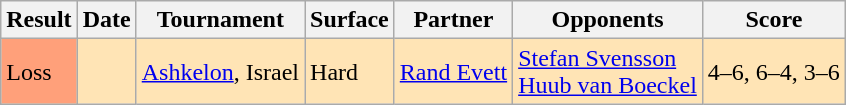<table class="sortable wikitable">
<tr>
<th>Result</th>
<th>Date</th>
<th>Tournament</th>
<th>Surface</th>
<th>Partner</th>
<th>Opponents</th>
<th class="unsortable">Score</th>
</tr>
<tr style="background:moccasin;">
<td bgcolor=FFA07A>Loss</td>
<td></td>
<td><a href='#'>Ashkelon</a>, Israel</td>
<td>Hard</td>
<td> <a href='#'>Rand Evett</a></td>
<td> <a href='#'>Stefan Svensson</a><br> <a href='#'>Huub van Boeckel</a></td>
<td>4–6, 6–4, 3–6</td>
</tr>
</table>
